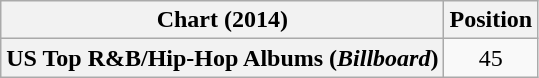<table class="wikitable plainrowheaders" style="text-align:center">
<tr>
<th scope="col">Chart (2014)</th>
<th scope="col">Position</th>
</tr>
<tr>
<th scope="row">US Top R&B/Hip-Hop Albums (<em>Billboard</em>)</th>
<td>45</td>
</tr>
</table>
